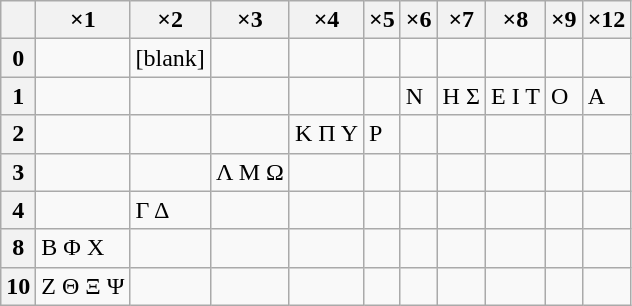<table class="wikitable floatright">
<tr>
<th></th>
<th>×1</th>
<th>×2</th>
<th>×3</th>
<th>×4</th>
<th>×5</th>
<th>×6</th>
<th>×7</th>
<th>×8</th>
<th>×9</th>
<th>×12</th>
</tr>
<tr>
<th>0</th>
<td></td>
<td>[blank]</td>
<td></td>
<td></td>
<td></td>
<td></td>
<td></td>
<td></td>
<td></td>
<td></td>
</tr>
<tr>
<th>1</th>
<td></td>
<td></td>
<td></td>
<td></td>
<td></td>
<td>Ν</td>
<td>Η Σ</td>
<td>Ε Ι Τ</td>
<td>Ο</td>
<td>Α</td>
</tr>
<tr>
<th>2</th>
<td></td>
<td></td>
<td></td>
<td>Κ Π Υ</td>
<td>Ρ</td>
<td></td>
<td></td>
<td></td>
<td></td>
<td></td>
</tr>
<tr>
<th>3</th>
<td></td>
<td></td>
<td>Λ Μ Ω</td>
<td></td>
<td></td>
<td></td>
<td></td>
<td></td>
<td></td>
<td></td>
</tr>
<tr>
<th>4</th>
<td></td>
<td>Γ Δ</td>
<td></td>
<td></td>
<td></td>
<td></td>
<td></td>
<td></td>
<td></td>
<td></td>
</tr>
<tr>
<th>8</th>
<td>Β Φ Χ</td>
<td></td>
<td></td>
<td></td>
<td></td>
<td></td>
<td></td>
<td></td>
<td></td>
<td></td>
</tr>
<tr>
<th>10</th>
<td>Ζ Θ Ξ Ψ</td>
<td></td>
<td></td>
<td></td>
<td></td>
<td></td>
<td></td>
<td></td>
<td></td>
<td></td>
</tr>
</table>
